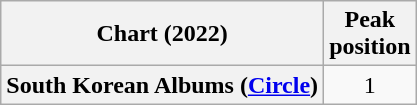<table class="wikitable plainrowheaders" style="text-align:center">
<tr>
<th scope="col">Chart (2022)</th>
<th scope="col">Peak<br>position</th>
</tr>
<tr>
<th scope="row">South Korean Albums (<a href='#'>Circle</a>)</th>
<td>1</td>
</tr>
</table>
